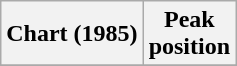<table class="wikitable plainrowheaders" style="text-align:center">
<tr>
<th scope="col">Chart (1985)</th>
<th scope="col">Peak<br>position</th>
</tr>
<tr>
</tr>
</table>
